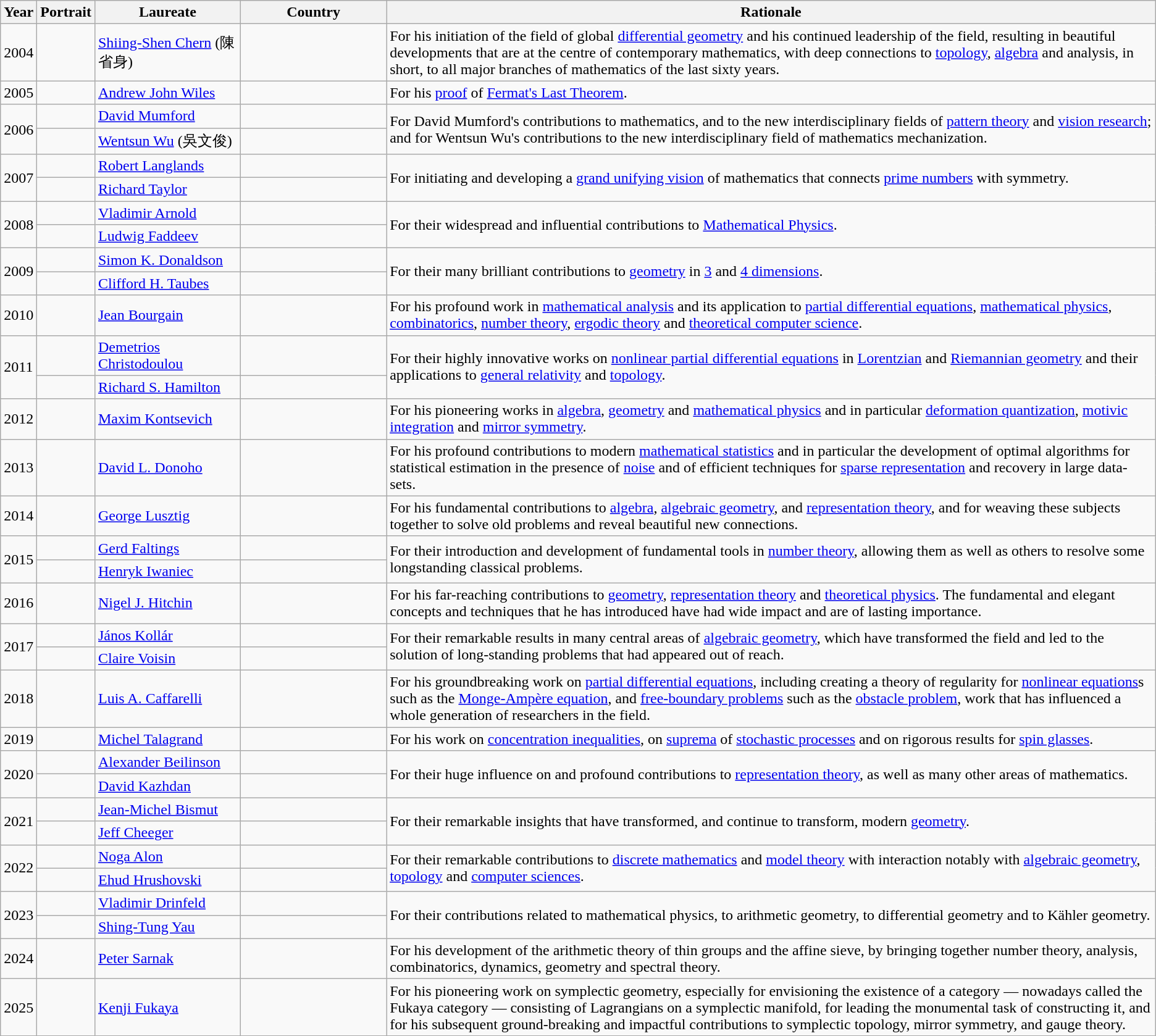<table class="wikitable sortable">
<tr>
<th>Year</th>
<th class="unsortable">Portrait</th>
<th style="width:150px">Laureate</th>
<th style="width:150px">Country</th>
<th class="unsortable">Rationale</th>
</tr>
<tr>
<td>2004</td>
<td></td>
<td data-sort-value="Chern"><a href='#'>Shiing-Shen Chern</a> (陳省身)</td>
<td></td>
<td>For his initiation of the field of global <a href='#'>differential geometry</a> and his continued leadership of the field, resulting in beautiful developments that are at the centre of contemporary mathematics, with deep connections to <a href='#'>topology</a>, <a href='#'>algebra</a> and analysis, in short, to all major branches of mathematics of the last sixty years.</td>
</tr>
<tr>
<td>2005</td>
<td></td>
<td data-sort-value="Wiles"><a href='#'>Andrew John Wiles</a></td>
<td></td>
<td>For his <a href='#'>proof</a> of <a href='#'>Fermat's Last Theorem</a>.</td>
</tr>
<tr>
<td rowspan=2>2006</td>
<td></td>
<td data-sort-value="Mumford"><a href='#'>David Mumford</a></td>
<td></td>
<td rowspan=2>For David Mumford's contributions to mathematics, and to the new interdisciplinary fields of <a href='#'>pattern theory</a> and <a href='#'>vision research</a>; and for Wentsun Wu's contributions to the new interdisciplinary field of mathematics mechanization.</td>
</tr>
<tr>
<td></td>
<td data-sort-value="Wu"><a href='#'>Wentsun Wu</a> (吳文俊)</td>
<td></td>
</tr>
<tr>
<td rowspan=2>2007</td>
<td></td>
<td data-sort-value="Langlands"><a href='#'>Robert Langlands</a></td>
<td></td>
<td rowspan=2>For initiating and developing a <a href='#'>grand unifying vision</a> of mathematics that connects <a href='#'>prime numbers</a> with symmetry.</td>
</tr>
<tr>
<td></td>
<td data-sort-value="Taylor"><a href='#'>Richard Taylor</a></td>
<td></td>
</tr>
<tr>
<td rowspan=2>2008</td>
<td></td>
<td data-sort-value="Arnold"><a href='#'>Vladimir Arnold</a></td>
<td></td>
<td rowspan=2>For their widespread and influential contributions to <a href='#'>Mathematical Physics</a>.</td>
</tr>
<tr>
<td></td>
<td data-sort-value="Faddeev"><a href='#'>Ludwig Faddeev</a></td>
<td></td>
</tr>
<tr>
<td rowspan=2>2009</td>
<td></td>
<td data-sort-value="Donaldson"><a href='#'>Simon K. Donaldson</a></td>
<td></td>
<td rowspan=2>For their many brilliant contributions to <a href='#'>geometry</a> in <a href='#'>3</a> and <a href='#'>4 dimensions</a>.</td>
</tr>
<tr>
<td></td>
<td data-sort-value="Taubes"><a href='#'>Clifford H. Taubes</a></td>
<td></td>
</tr>
<tr>
<td>2010</td>
<td></td>
<td data-sort-value="Bourgain"><a href='#'>Jean Bourgain</a></td>
<td></td>
<td>For his profound work in <a href='#'>mathematical analysis</a> and its application to <a href='#'>partial differential equations</a>, <a href='#'>mathematical physics</a>, <a href='#'>combinatorics</a>, <a href='#'>number theory</a>, <a href='#'>ergodic theory</a> and <a href='#'>theoretical computer science</a>.</td>
</tr>
<tr>
<td rowspan=2>2011</td>
<td></td>
<td data-sort-name="Christodoulou"><a href='#'>Demetrios Christodoulou</a></td>
<td></td>
<td rowspan=2>For their highly innovative works on <a href='#'>nonlinear partial differential equations</a> in <a href='#'>Lorentzian</a> and <a href='#'>Riemannian geometry</a> and their applications to <a href='#'>general relativity</a> and <a href='#'>topology</a>.</td>
</tr>
<tr>
<td></td>
<td data-sort-name="Hamilton"><a href='#'>Richard S. Hamilton</a></td>
<td></td>
</tr>
<tr>
<td>2012</td>
<td></td>
<td data-sort-name="Kontsevich"><a href='#'>Maxim Kontsevich</a></td>
<td></td>
<td>For his pioneering works in <a href='#'>algebra</a>, <a href='#'>geometry</a> and <a href='#'>mathematical physics</a> and in particular <a href='#'>deformation quantization</a>, <a href='#'>motivic integration</a> and <a href='#'>mirror symmetry</a>.</td>
</tr>
<tr>
<td>2013</td>
<td></td>
<td data-sort-name="Donoho"><a href='#'>David L. Donoho</a></td>
<td></td>
<td>For his profound contributions to modern <a href='#'>mathematical statistics</a> and in particular the development of optimal algorithms for statistical estimation in the presence of <a href='#'>noise</a> and of efficient techniques for <a href='#'>sparse representation</a> and recovery in large data-sets.</td>
</tr>
<tr>
<td>2014</td>
<td></td>
<td data-sort-value="Lusztig"><a href='#'>George Lusztig</a></td>
<td></td>
<td>For his fundamental contributions to <a href='#'>algebra</a>, <a href='#'>algebraic geometry</a>, and <a href='#'>representation theory</a>, and for weaving these subjects together to solve old problems and reveal beautiful new connections.</td>
</tr>
<tr>
<td rowspan=2>2015</td>
<td></td>
<td data-sort-value="Faltings"><a href='#'>Gerd Faltings</a></td>
<td></td>
<td rowspan=2>For their introduction and development of fundamental tools in <a href='#'>number theory</a>, allowing them as well as others to resolve some longstanding classical problems.</td>
</tr>
<tr>
<td></td>
<td data-sort-value="Iwaniec"><a href='#'>Henryk Iwaniec</a></td>
<td></td>
</tr>
<tr>
<td>2016</td>
<td></td>
<td data-sort-value="Hitchin"><a href='#'>Nigel J. Hitchin</a></td>
<td></td>
<td>For his far-reaching contributions to <a href='#'>geometry</a>, <a href='#'>representation theory</a> and <a href='#'>theoretical physics</a>. The fundamental and elegant concepts and techniques that he has introduced have had wide impact and are of lasting importance.</td>
</tr>
<tr>
<td rowspan=2>2017</td>
<td></td>
<td data-sort-value="Kollár"><a href='#'>János Kollár</a></td>
<td></td>
<td rowspan=2>For their remarkable results in many central areas of <a href='#'>algebraic geometry</a>, which have transformed the field and led to the solution of long-standing problems that had appeared out of reach.</td>
</tr>
<tr>
<td></td>
<td data-sort-name="Voisin"><a href='#'>Claire Voisin</a></td>
<td></td>
</tr>
<tr>
<td>2018</td>
<td></td>
<td data-sort-value="Caffarelli"><a href='#'>Luis A. Caffarelli</a></td>
<td></td>
<td>For his groundbreaking work on <a href='#'>partial differential equations</a>, including creating a theory of regularity for <a href='#'>nonlinear equations</a>s such as the <a href='#'>Monge-Ampère equation</a>, and <a href='#'>free-boundary problems</a> such as the <a href='#'>obstacle problem</a>, work that has influenced a whole generation of researchers in the field.</td>
</tr>
<tr>
<td>2019</td>
<td></td>
<td data-sort-value="Talagrand"><a href='#'>Michel Talagrand</a></td>
<td></td>
<td>For his work on <a href='#'>concentration inequalities</a>, on <a href='#'>suprema</a> of <a href='#'>stochastic processes</a> and on rigorous results for <a href='#'>spin glasses</a>.</td>
</tr>
<tr>
<td rowspan=2>2020</td>
<td></td>
<td data-sort-value="Beilinson"><a href='#'>Alexander Beilinson</a></td>
<td></td>
<td rowspan=2>For their huge influence on and profound contributions to <a href='#'>representation theory</a>, as well as many other areas of mathematics.</td>
</tr>
<tr>
<td></td>
<td data-sort-value="Kazhdan"><a href='#'>David Kazhdan</a></td>
<td></td>
</tr>
<tr>
<td rowspan=2>2021</td>
<td></td>
<td data-sort-value="Bismut"><a href='#'>Jean-Michel Bismut</a></td>
<td></td>
<td rowspan=2>For their remarkable insights that have transformed, and continue to transform, modern <a href='#'>geometry</a>.</td>
</tr>
<tr>
<td></td>
<td data-sort-value="Cheeger"><a href='#'>Jeff Cheeger</a></td>
<td></td>
</tr>
<tr>
<td rowspan=2>2022</td>
<td></td>
<td data-sort-value="Agon"><a href='#'>Noga Alon</a></td>
<td></td>
<td rowspan=2>For their remarkable contributions to <a href='#'>discrete mathematics</a> and <a href='#'>model theory</a> with interaction notably with <a href='#'>algebraic geometry</a>, <a href='#'>topology</a> and <a href='#'>computer sciences</a>.</td>
</tr>
<tr>
<td></td>
<td data-sort-name="Hrushovski"><a href='#'>Ehud Hrushovski</a></td>
<td></td>
</tr>
<tr>
<td rowspan=2>2023</td>
<td></td>
<td data-sort-value="Drinfeld"><a href='#'>Vladimir Drinfeld</a></td>
<td></td>
<td rowspan=2>For their contributions related to mathematical physics, to arithmetic geometry, to differential geometry and to Kähler geometry.</td>
</tr>
<tr>
<td></td>
<td data-sort-name="Yau"><a href='#'>Shing-Tung Yau</a></td>
<td></td>
</tr>
<tr>
<td>2024</td>
<td></td>
<td data-sort-value="Sarnak"><a href='#'>Peter Sarnak</a></td>
<td></td>
<td>For his development of the arithmetic theory of thin groups and the affine sieve, by bringing together number theory, analysis, combinatorics, dynamics, geometry and spectral theory.</td>
</tr>
<tr>
<td>2025</td>
<td></td>
<td data-sort-value="Fukaya"><a href='#'>Kenji Fukaya</a></td>
<td></td>
<td>For his pioneering work on symplectic geometry, especially for envisioning the existence of a category — nowadays called the Fukaya category — consisting of Lagrangians on a symplectic manifold, for leading the monumental task of constructing it, and for his subsequent ground-breaking and impactful contributions to symplectic topology, mirror symmetry, and gauge theory.</td>
</tr>
</table>
